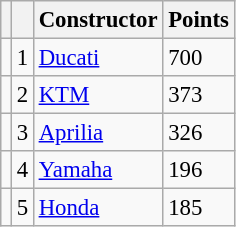<table class="wikitable" style="font-size: 95%;">
<tr>
<th></th>
<th></th>
<th>Constructor</th>
<th>Points</th>
</tr>
<tr>
<td></td>
<td align=center>1</td>
<td> <a href='#'>Ducati</a></td>
<td align=left>700</td>
</tr>
<tr>
<td></td>
<td align=center>2</td>
<td> <a href='#'>KTM</a></td>
<td align=left>373</td>
</tr>
<tr>
<td></td>
<td align=center>3</td>
<td> <a href='#'>Aprilia</a></td>
<td align=left>326</td>
</tr>
<tr>
<td></td>
<td align=center>4</td>
<td> <a href='#'>Yamaha</a></td>
<td align=left>196</td>
</tr>
<tr>
<td></td>
<td align=center>5</td>
<td> <a href='#'>Honda</a></td>
<td align=left>185</td>
</tr>
</table>
